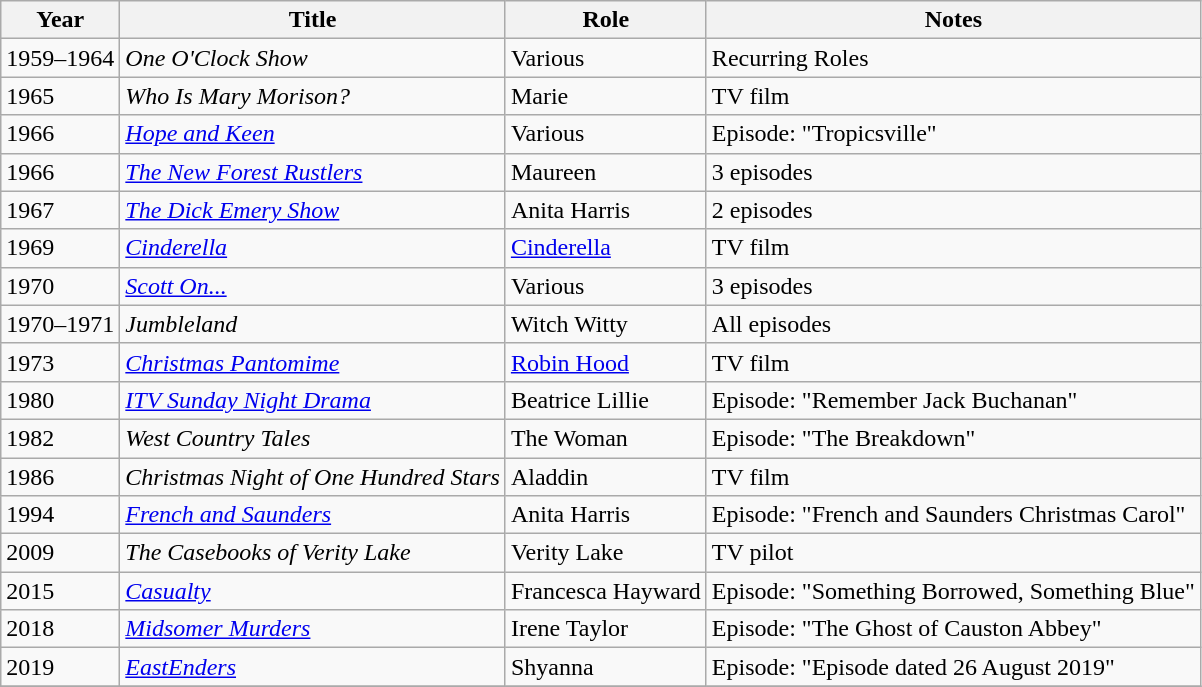<table class="wikitable">
<tr>
<th>Year</th>
<th>Title</th>
<th>Role</th>
<th>Notes</th>
</tr>
<tr>
<td>1959–1964</td>
<td><em>One O'Clock Show</em></td>
<td>Various</td>
<td>Recurring Roles</td>
</tr>
<tr>
<td>1965</td>
<td><em>Who Is Mary Morison?</em></td>
<td>Marie</td>
<td>TV film</td>
</tr>
<tr>
<td>1966</td>
<td><em><a href='#'>Hope and Keen</a></em></td>
<td>Various</td>
<td>Episode: "Tropicsville"</td>
</tr>
<tr>
<td>1966</td>
<td><em><a href='#'>The New Forest Rustlers</a></em></td>
<td>Maureen</td>
<td>3 episodes</td>
</tr>
<tr>
<td>1967</td>
<td><em><a href='#'>The Dick Emery Show</a></em></td>
<td>Anita Harris</td>
<td>2 episodes</td>
</tr>
<tr>
<td>1969</td>
<td><em><a href='#'>Cinderella</a></em></td>
<td><a href='#'>Cinderella</a></td>
<td>TV film</td>
</tr>
<tr>
<td>1970</td>
<td><em><a href='#'>Scott On...</a></em></td>
<td>Various</td>
<td>3 episodes</td>
</tr>
<tr>
<td>1970–1971</td>
<td><em>Jumbleland</em></td>
<td>Witch Witty</td>
<td>All episodes</td>
</tr>
<tr>
<td>1973</td>
<td><em><a href='#'>Christmas Pantomime</a></em></td>
<td><a href='#'>Robin Hood</a></td>
<td>TV film</td>
</tr>
<tr>
<td>1980</td>
<td><em><a href='#'>ITV Sunday Night Drama</a></em></td>
<td>Beatrice Lillie</td>
<td>Episode: "Remember Jack Buchanan"</td>
</tr>
<tr>
<td>1982</td>
<td><em>West Country Tales</em></td>
<td>The Woman</td>
<td>Episode: "The Breakdown"</td>
</tr>
<tr>
<td>1986</td>
<td><em>Christmas Night of One Hundred Stars</em></td>
<td>Aladdin</td>
<td>TV film</td>
</tr>
<tr>
<td>1994</td>
<td><em><a href='#'>French and Saunders</a></em></td>
<td>Anita Harris</td>
<td>Episode: "French and Saunders Christmas Carol"</td>
</tr>
<tr>
<td>2009</td>
<td><em>The Casebooks of Verity Lake</em></td>
<td>Verity Lake</td>
<td>TV pilot</td>
</tr>
<tr>
<td>2015</td>
<td><em><a href='#'>Casualty</a></em></td>
<td>Francesca Hayward</td>
<td>Episode: "Something Borrowed, Something Blue"</td>
</tr>
<tr>
<td>2018</td>
<td><em><a href='#'>Midsomer Murders</a></em></td>
<td>Irene Taylor</td>
<td>Episode: "The Ghost of Causton Abbey"</td>
</tr>
<tr>
<td>2019</td>
<td><em><a href='#'>EastEnders</a></em></td>
<td>Shyanna</td>
<td>Episode: "Episode dated 26 August 2019"</td>
</tr>
<tr>
</tr>
</table>
